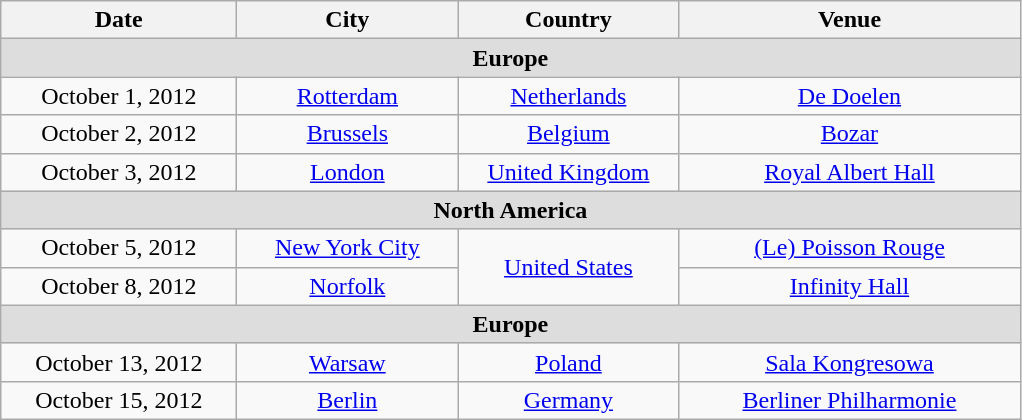<table class="wikitable" style="text-align:center;">
<tr>
<th style="width:150px;">Date</th>
<th style="width:140px;">City</th>
<th style="width:140px;">Country</th>
<th style="width:220px;">Venue</th>
</tr>
<tr style="background:#ddd;">
<td colspan="4"><strong>Europe</strong></td>
</tr>
<tr>
<td>October 1, 2012</td>
<td><a href='#'>Rotterdam</a></td>
<td><a href='#'>Netherlands</a></td>
<td><a href='#'>De Doelen</a></td>
</tr>
<tr>
<td>October 2, 2012</td>
<td><a href='#'>Brussels</a></td>
<td rowspan="1"><a href='#'>Belgium</a></td>
<td><a href='#'>Bozar</a></td>
</tr>
<tr>
<td>October 3, 2012</td>
<td><a href='#'>London</a></td>
<td><a href='#'>United Kingdom</a></td>
<td><a href='#'>Royal Albert Hall</a></td>
</tr>
<tr style="background:#ddd;">
<td colspan="4"><strong>North America</strong></td>
</tr>
<tr>
<td>October 5, 2012</td>
<td><a href='#'>New York City</a></td>
<td rowspan="2"><a href='#'>United States</a></td>
<td><a href='#'>(Le) Poisson Rouge</a></td>
</tr>
<tr>
<td>October 8, 2012</td>
<td><a href='#'>Norfolk</a></td>
<td><a href='#'>Infinity Hall</a></td>
</tr>
<tr style="background:#ddd;">
<td colspan="4"><strong>Europe</strong></td>
</tr>
<tr>
<td>October 13, 2012</td>
<td><a href='#'>Warsaw</a></td>
<td><a href='#'>Poland</a></td>
<td><a href='#'>Sala Kongresowa</a></td>
</tr>
<tr>
<td>October 15, 2012</td>
<td><a href='#'>Berlin</a></td>
<td><a href='#'>Germany</a></td>
<td><a href='#'>Berliner Philharmonie</a></td>
</tr>
</table>
